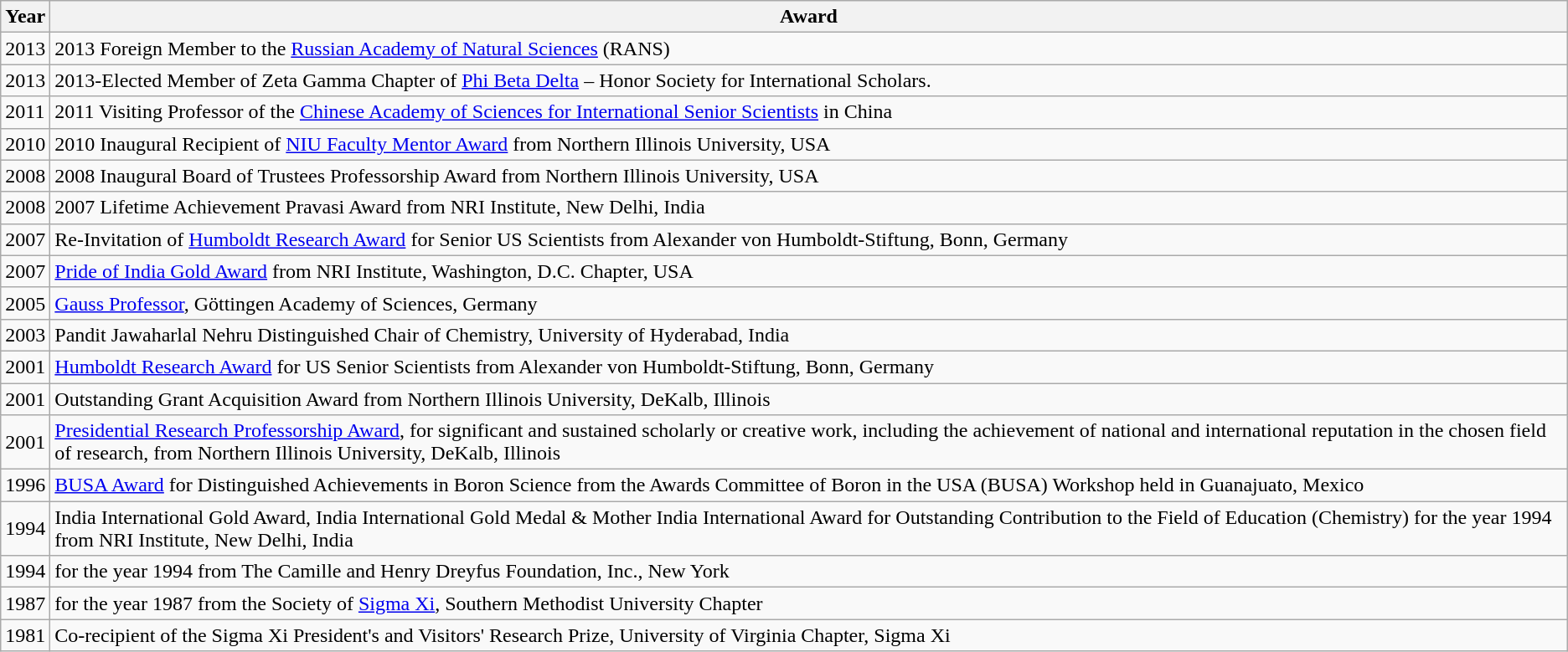<table class="wikitable">
<tr>
<th>Year</th>
<th>Award</th>
</tr>
<tr>
<td>2013</td>
<td>2013 Foreign Member to the <a href='#'>Russian Academy of Natural Sciences</a> (RANS) </td>
</tr>
<tr>
<td>2013</td>
<td>2013-Elected Member of Zeta Gamma Chapter of <a href='#'>Phi Beta Delta</a> – Honor Society for International Scholars.</td>
</tr>
<tr>
<td>2011</td>
<td>2011 Visiting Professor of the <a href='#'>Chinese Academy of Sciences for International Senior Scientists</a> in China </td>
</tr>
<tr>
<td>2010</td>
<td>2010 Inaugural Recipient of <a href='#'>NIU Faculty Mentor Award</a> from Northern Illinois University, USA</td>
</tr>
<tr>
<td>2008</td>
<td>2008 Inaugural Board of Trustees Professorship Award from Northern Illinois University, USA</td>
</tr>
<tr>
<td>2008</td>
<td>2007 Lifetime Achievement Pravasi Award from NRI Institute, New Delhi, India</td>
</tr>
<tr>
<td>2007</td>
<td>Re-Invitation of <a href='#'>Humboldt Research Award</a> for Senior US Scientists from Alexander von Humboldt-Stiftung, Bonn, Germany</td>
</tr>
<tr>
<td>2007</td>
<td><a href='#'>Pride of India Gold Award</a> from NRI Institute, Washington, D.C. Chapter, USA</td>
</tr>
<tr>
<td>2005</td>
<td><a href='#'>Gauss Professor</a>, Göttingen Academy of Sciences, Germany</td>
</tr>
<tr>
<td>2003</td>
<td>Pandit Jawaharlal Nehru Distinguished Chair of Chemistry, University of Hyderabad, India</td>
</tr>
<tr>
<td>2001</td>
<td><a href='#'>Humboldt Research Award</a> for US Senior Scientists from Alexander von Humboldt-Stiftung, Bonn, Germany</td>
</tr>
<tr>
<td>2001</td>
<td>Outstanding Grant Acquisition Award from Northern Illinois University, DeKalb, Illinois</td>
</tr>
<tr>
<td>2001</td>
<td><a href='#'>Presidential Research Professorship Award</a>, for significant and sustained scholarly or creative work, including the achievement of national and international reputation in the chosen field of research, from Northern Illinois University, DeKalb, Illinois</td>
</tr>
<tr>
<td>1996</td>
<td><a href='#'>BUSA Award</a> for Distinguished Achievements in Boron Science from the Awards Committee of Boron in the USA (BUSA) Workshop held in Guanajuato, Mexico</td>
</tr>
<tr>
<td>1994</td>
<td>India International Gold Award, India International Gold Medal & Mother India International Award for Outstanding Contribution to the Field of Education (Chemistry) for the year 1994 from NRI Institute, New Delhi, India</td>
</tr>
<tr>
<td>1994</td>
<td> for the year 1994 from The Camille and Henry Dreyfus Foundation, Inc., New York</td>
</tr>
<tr>
<td>1987</td>
<td> for the year 1987 from the Society of <a href='#'>Sigma Xi</a>, Southern Methodist University Chapter</td>
</tr>
<tr>
<td>1981</td>
<td>Co-recipient of the Sigma Xi President's and Visitors' Research Prize, University of Virginia Chapter, Sigma Xi</td>
</tr>
</table>
